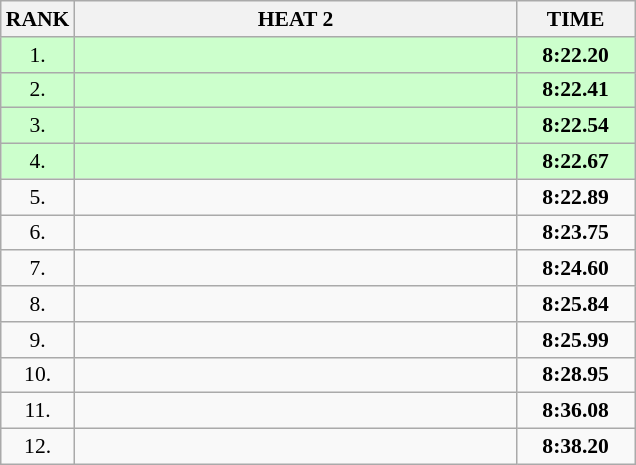<table class="wikitable" style="border-collapse: collapse; font-size: 90%;">
<tr>
<th>RANK</th>
<th style="width: 20em">HEAT 2</th>
<th style="width: 5em">TIME</th>
</tr>
<tr style="background:#ccffcc;">
<td align="center">1.</td>
<td></td>
<td align="center"><strong>8:22.20</strong></td>
</tr>
<tr style="background:#ccffcc;">
<td align="center">2.</td>
<td></td>
<td align="center"><strong>8:22.41</strong></td>
</tr>
<tr style="background:#ccffcc;">
<td align="center">3.</td>
<td></td>
<td align="center"><strong>8:22.54</strong></td>
</tr>
<tr style="background:#ccffcc;">
<td align="center">4.</td>
<td></td>
<td align="center"><strong>8:22.67</strong></td>
</tr>
<tr>
<td align="center">5.</td>
<td></td>
<td align="center"><strong>8:22.89</strong></td>
</tr>
<tr>
<td align="center">6.</td>
<td></td>
<td align="center"><strong>8:23.75</strong></td>
</tr>
<tr>
<td align="center">7.</td>
<td></td>
<td align="center"><strong>8:24.60</strong></td>
</tr>
<tr>
<td align="center">8.</td>
<td></td>
<td align="center"><strong>8:25.84</strong></td>
</tr>
<tr>
<td align="center">9.</td>
<td></td>
<td align="center"><strong>8:25.99</strong></td>
</tr>
<tr>
<td align="center">10.</td>
<td></td>
<td align="center"><strong>8:28.95</strong></td>
</tr>
<tr>
<td align="center">11.</td>
<td></td>
<td align="center"><strong>8:36.08</strong></td>
</tr>
<tr>
<td align="center">12.</td>
<td></td>
<td align="center"><strong>8:38.20</strong></td>
</tr>
</table>
